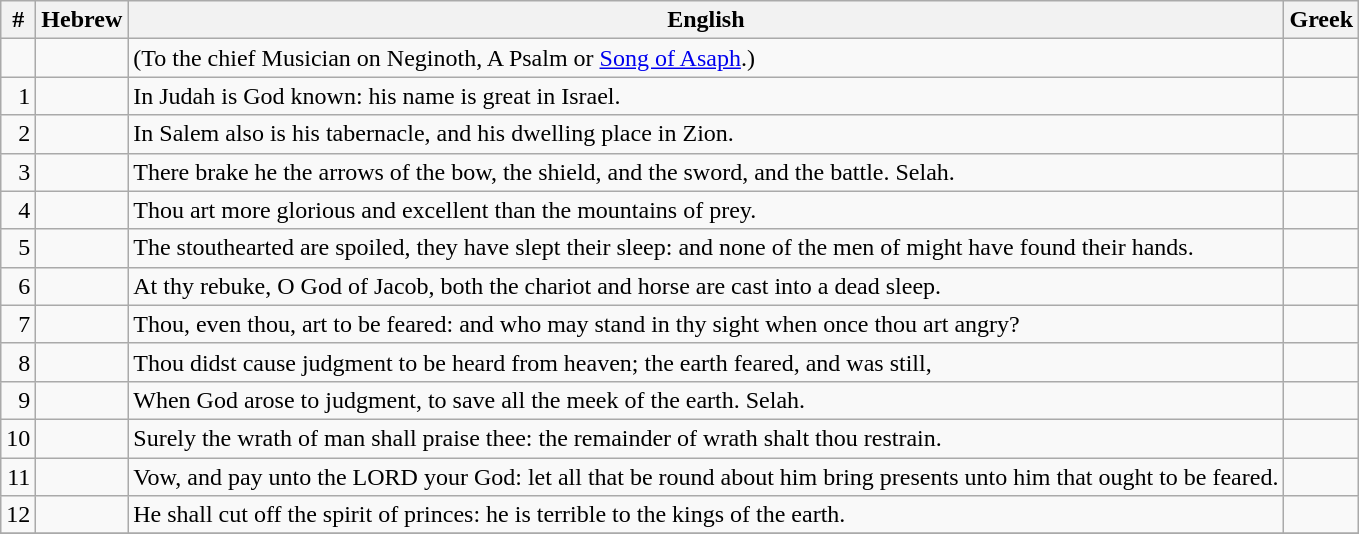<table class=wikitable>
<tr>
<th>#</th>
<th>Hebrew</th>
<th>English</th>
<th>Greek</th>
</tr>
<tr>
<td style="text-align:right"></td>
<td style="text-align:right"></td>
<td>(To the chief Musician on Neginoth, A Psalm or <a href='#'>Song of Asaph</a>.)</td>
<td></td>
</tr>
<tr>
<td style="text-align:right">1</td>
<td style="text-align:right"></td>
<td>In Judah is God known: his name is great in Israel.</td>
<td></td>
</tr>
<tr>
<td style="text-align:right">2</td>
<td style="text-align:right"></td>
<td>In Salem also is his tabernacle, and his dwelling place in Zion.</td>
<td></td>
</tr>
<tr>
<td style="text-align:right">3</td>
<td style="text-align:right"></td>
<td>There brake he the arrows of the bow, the shield, and the sword, and the battle. Selah.</td>
<td></td>
</tr>
<tr>
<td style="text-align:right">4</td>
<td style="text-align:right"></td>
<td>Thou art more glorious and excellent than the mountains of prey.</td>
<td></td>
</tr>
<tr>
<td style="text-align:right">5</td>
<td style="text-align:right"></td>
<td>The stouthearted are spoiled, they have slept their sleep: and none of the men of might have found their hands.</td>
<td></td>
</tr>
<tr>
<td style="text-align:right">6</td>
<td style="text-align:right"></td>
<td>At thy rebuke, O God of Jacob, both the chariot and horse are cast into a dead sleep.</td>
<td></td>
</tr>
<tr>
<td style="text-align:right">7</td>
<td style="text-align:right"></td>
<td>Thou, even thou, art to be feared: and who may stand in thy sight when once thou art angry?</td>
<td></td>
</tr>
<tr>
<td style="text-align:right">8</td>
<td style="text-align:right"></td>
<td>Thou didst cause judgment to be heard from heaven; the earth feared, and was still,</td>
<td></td>
</tr>
<tr>
<td style="text-align:right">9</td>
<td style="text-align:right"></td>
<td>When God arose to judgment, to save all the meek of the earth. Selah.</td>
<td></td>
</tr>
<tr>
<td style="text-align:right">10</td>
<td style="text-align:right"></td>
<td>Surely the wrath of man shall praise thee: the remainder of wrath shalt thou restrain.</td>
<td></td>
</tr>
<tr>
<td style="text-align:right">11</td>
<td style="text-align:right"></td>
<td>Vow, and pay unto the LORD your God: let all that be round about him bring presents unto him that ought to be feared.</td>
<td></td>
</tr>
<tr>
<td style="text-align:right">12</td>
<td style="text-align:right"></td>
<td>He shall cut off the spirit of princes: he is terrible to the kings of the earth.</td>
<td></td>
</tr>
<tr>
</tr>
</table>
